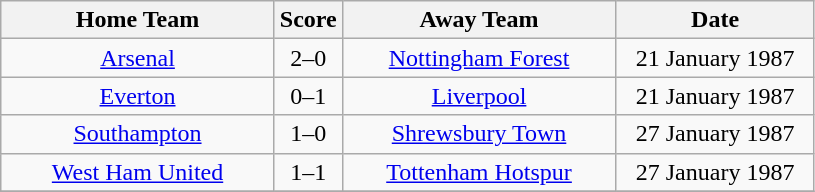<table class="wikitable" style="text-align:center;">
<tr>
<th width=175>Home Team</th>
<th width=20>Score</th>
<th width=175>Away Team</th>
<th width= 125>Date</th>
</tr>
<tr>
<td><a href='#'>Arsenal</a></td>
<td>2–0</td>
<td><a href='#'>Nottingham Forest</a></td>
<td>21 January 1987</td>
</tr>
<tr>
<td><a href='#'>Everton</a></td>
<td>0–1</td>
<td><a href='#'>Liverpool</a></td>
<td>21 January 1987</td>
</tr>
<tr>
<td><a href='#'>Southampton</a></td>
<td>1–0</td>
<td><a href='#'>Shrewsbury Town</a></td>
<td>27 January 1987</td>
</tr>
<tr>
<td><a href='#'>West Ham United</a></td>
<td>1–1</td>
<td><a href='#'>Tottenham Hotspur</a></td>
<td>27 January 1987</td>
</tr>
<tr>
</tr>
</table>
